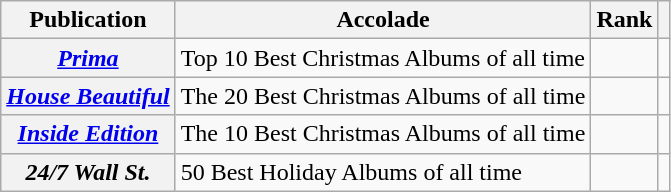<table class="wikitable sortable plainrowheaders">
<tr>
<th scope="col">Publication</th>
<th scope="col">Accolade</th>
<th scope="col">Rank</th>
<th scope="col" class="unsortable"></th>
</tr>
<tr>
<th scope="row"><em><a href='#'>Prima</a></em></th>
<td>Top 10 Best Christmas Albums of all time</td>
<td></td>
<td></td>
</tr>
<tr>
<th scope="row"><em><a href='#'>House Beautiful</a></em></th>
<td>The 20 Best Christmas Albums of all time</td>
<td></td>
<td></td>
</tr>
<tr>
<th scope="row"><em><a href='#'>Inside Edition</a></em></th>
<td>The 10 Best Christmas Albums of all time</td>
<td></td>
<td></td>
</tr>
<tr>
<th scope="row"><em>24/7 Wall St.</em></th>
<td>50 Best Holiday Albums of all time</td>
<td></td>
<td></td>
</tr>
</table>
